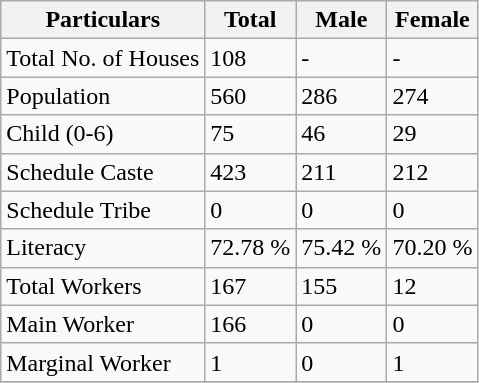<table class="wikitable sortable">
<tr>
<th>Particulars</th>
<th>Total</th>
<th>Male</th>
<th>Female</th>
</tr>
<tr>
<td>Total No. of Houses</td>
<td>108</td>
<td>-</td>
<td>-</td>
</tr>
<tr>
<td>Population</td>
<td>560</td>
<td>286</td>
<td>274</td>
</tr>
<tr>
<td>Child (0-6)</td>
<td>75</td>
<td>46</td>
<td>29</td>
</tr>
<tr>
<td>Schedule Caste</td>
<td>423</td>
<td>211</td>
<td>212</td>
</tr>
<tr>
<td>Schedule Tribe</td>
<td>0</td>
<td>0</td>
<td>0</td>
</tr>
<tr>
<td>Literacy</td>
<td>72.78 %</td>
<td>75.42 %</td>
<td>70.20 %</td>
</tr>
<tr>
<td>Total Workers</td>
<td>167</td>
<td>155</td>
<td>12</td>
</tr>
<tr>
<td>Main Worker</td>
<td>166</td>
<td>0</td>
<td>0</td>
</tr>
<tr>
<td>Marginal Worker</td>
<td>1</td>
<td>0</td>
<td>1</td>
</tr>
<tr>
</tr>
</table>
